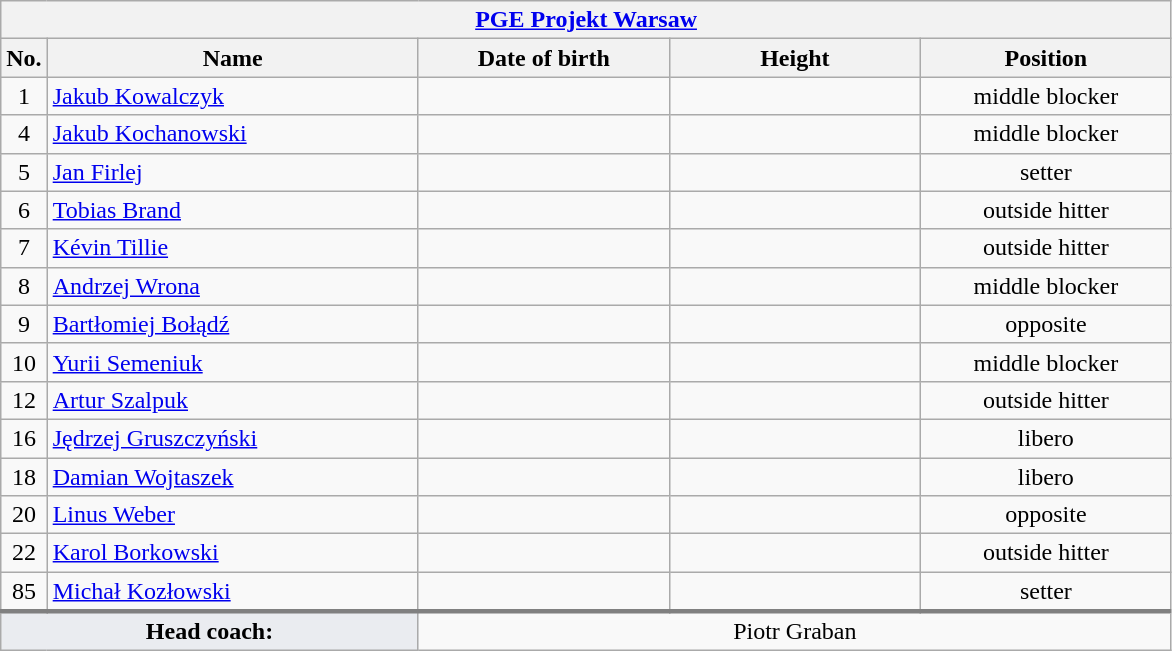<table class="wikitable collapsible collapsed" style="font-size:100%; text-align:center">
<tr>
<th colspan=5 style="width:30em"><a href='#'>PGE Projekt Warsaw</a></th>
</tr>
<tr>
<th>No.</th>
<th style="width:15em">Name</th>
<th style="width:10em">Date of birth</th>
<th style="width:10em">Height</th>
<th style="width:10em">Position</th>
</tr>
<tr>
<td>1</td>
<td align=left> <a href='#'>Jakub Kowalczyk</a></td>
<td align=right></td>
<td></td>
<td>middle blocker</td>
</tr>
<tr>
<td>4</td>
<td align=left> <a href='#'>Jakub Kochanowski</a></td>
<td align=right></td>
<td></td>
<td>middle blocker</td>
</tr>
<tr>
<td>5</td>
<td align=left> <a href='#'>Jan Firlej</a></td>
<td align=right></td>
<td></td>
<td>setter</td>
</tr>
<tr>
<td>6</td>
<td align=left> <a href='#'>Tobias Brand</a></td>
<td align=right></td>
<td></td>
<td>outside hitter</td>
</tr>
<tr>
<td>7</td>
<td align=left> <a href='#'>Kévin Tillie</a></td>
<td align=right></td>
<td></td>
<td>outside hitter</td>
</tr>
<tr>
<td>8</td>
<td align=left> <a href='#'>Andrzej Wrona</a></td>
<td align=right></td>
<td></td>
<td>middle blocker</td>
</tr>
<tr>
<td>9</td>
<td align=left> <a href='#'>Bartłomiej Bołądź</a></td>
<td align=right></td>
<td></td>
<td>opposite</td>
</tr>
<tr>
<td>10</td>
<td align=left> <a href='#'>Yurii Semeniuk</a></td>
<td align=right></td>
<td></td>
<td>middle blocker</td>
</tr>
<tr>
<td>12</td>
<td align=left> <a href='#'>Artur Szalpuk</a></td>
<td align=right></td>
<td></td>
<td>outside hitter</td>
</tr>
<tr>
<td>16</td>
<td align=left> <a href='#'>Jędrzej Gruszczyński</a></td>
<td align=right></td>
<td></td>
<td>libero</td>
</tr>
<tr>
<td>18</td>
<td align=left> <a href='#'>Damian Wojtaszek</a></td>
<td align=right></td>
<td></td>
<td>libero</td>
</tr>
<tr>
<td>20</td>
<td align=left> <a href='#'>Linus Weber</a></td>
<td align=right></td>
<td></td>
<td>opposite</td>
</tr>
<tr>
<td>22</td>
<td align=left> <a href='#'>Karol Borkowski</a></td>
<td align=right></td>
<td></td>
<td>outside hitter</td>
</tr>
<tr>
<td>85</td>
<td align=left> <a href='#'>Michał Kozłowski</a></td>
<td align=right></td>
<td></td>
<td>setter</td>
</tr>
<tr style="border-top: 3px solid grey">
<td colspan=2 style="background:#EAECF0"><strong>Head coach:</strong></td>
<td colspan=3> Piotr Graban</td>
</tr>
</table>
